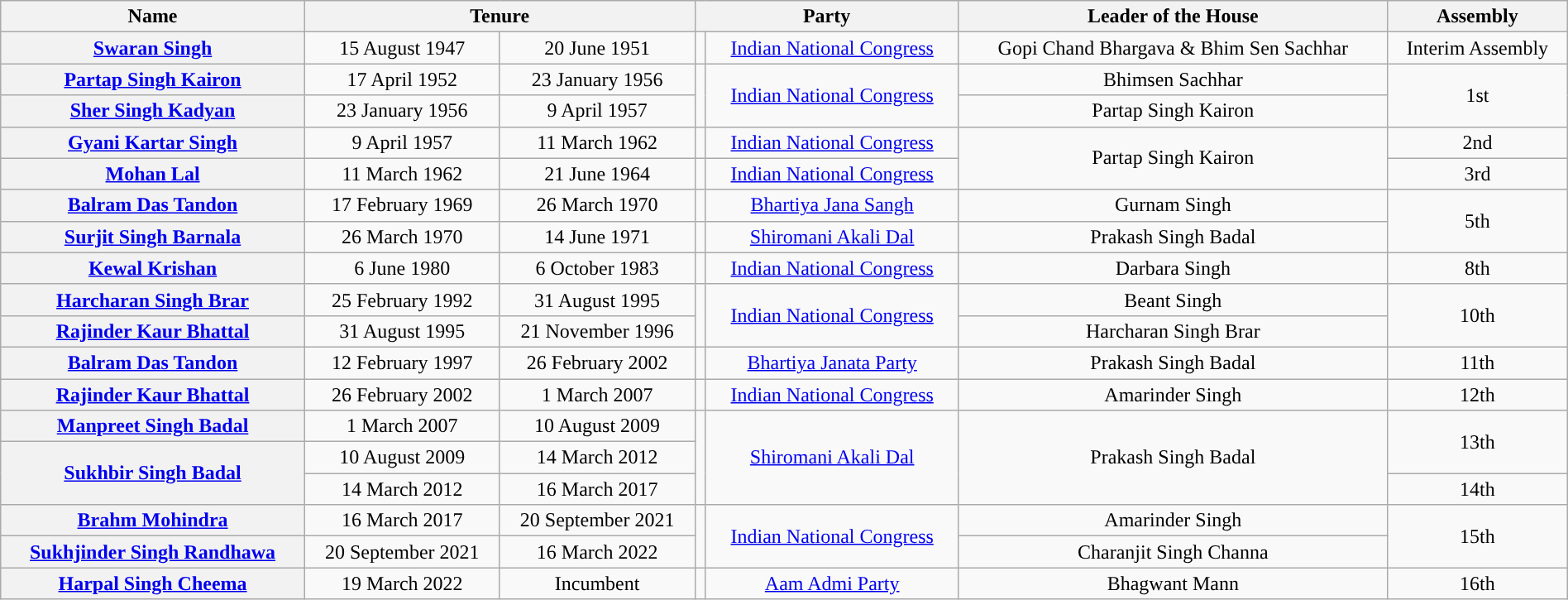<table class="wikitable" style="width:100%; text-align:center">
<tr>
<th>Name</th>
<th colspan=2>Tenure</th>
<th colspan=2>Party</th>
<th>Leader of the House</th>
<th>Assembly</th>
</tr>
<tr>
<th><a href='#'>Swaran Singh</a></th>
<td>15 August 1947</td>
<td>20 June 1951</td>
<td style="background-color: "></td>
<td><a href='#'>Indian National Congress</a></td>
<td>Gopi Chand Bhargava & Bhim Sen Sachhar</td>
<td>Interim Assembly</td>
</tr>
<tr>
<th><a href='#'>Partap Singh Kairon</a></th>
<td>17 April 1952</td>
<td>23 January 1956</td>
<td rowspan=2 style="background-color: "></td>
<td rowspan=2><a href='#'>Indian National Congress</a></td>
<td>Bhimsen Sachhar</td>
<td rowspan=2>1st</td>
</tr>
<tr>
<th><a href='#'>Sher Singh Kadyan</a></th>
<td>23 January 1956</td>
<td>9 April 1957</td>
<td>Partap Singh Kairon</td>
</tr>
<tr>
<th><a href='#'>Gyani Kartar Singh</a></th>
<td>9 April 1957</td>
<td>11 March 1962</td>
<td style="background-color: "></td>
<td><a href='#'>Indian National Congress</a></td>
<td rowspan=2>Partap Singh Kairon</td>
<td>2nd</td>
</tr>
<tr>
<th><a href='#'>Mohan Lal</a></th>
<td>11 March 1962</td>
<td>21 June 1964</td>
<td style="background-color: "></td>
<td><a href='#'>Indian National Congress</a></td>
<td>3rd</td>
</tr>
<tr>
<th><a href='#'>Balram Das Tandon</a></th>
<td>17 February 1969</td>
<td>26 March 1970</td>
<td bgcolor=></td>
<td><a href='#'>Bhartiya Jana Sangh</a></td>
<td>Gurnam Singh</td>
<td rowspan=2>5th</td>
</tr>
<tr>
<th><a href='#'>Surjit Singh Barnala</a></th>
<td>26 March 1970</td>
<td>14 June 1971</td>
<td style="background-color: "></td>
<td><a href='#'>Shiromani Akali Dal</a></td>
<td>Prakash Singh Badal</td>
</tr>
<tr>
<th><a href='#'>Kewal Krishan</a></th>
<td>6 June 1980</td>
<td>6 October 1983</td>
<td style="background-color: "></td>
<td><a href='#'>Indian National Congress</a></td>
<td>Darbara Singh</td>
<td>8th</td>
</tr>
<tr>
<th><a href='#'>Harcharan Singh Brar</a></th>
<td>25 February 1992</td>
<td>31 August 1995</td>
<td rowspan=2 style="background-color: "></td>
<td rowspan=2><a href='#'>Indian National Congress</a></td>
<td>Beant Singh</td>
<td rowspan=2>10th</td>
</tr>
<tr>
<th><a href='#'>Rajinder Kaur Bhattal</a></th>
<td>31 August 1995</td>
<td>21 November 1996</td>
<td>Harcharan Singh Brar</td>
</tr>
<tr>
<th><a href='#'>Balram Das Tandon</a></th>
<td>12 February 1997</td>
<td>26 February 2002</td>
<td style="background-color: "></td>
<td><a href='#'>Bhartiya Janata Party</a></td>
<td>Prakash Singh Badal</td>
<td>11th</td>
</tr>
<tr>
<th><a href='#'>Rajinder Kaur Bhattal</a></th>
<td>26 February 2002</td>
<td>1 March 2007</td>
<td style="background-color: "></td>
<td><a href='#'>Indian National Congress</a></td>
<td>Amarinder Singh</td>
<td>12th</td>
</tr>
<tr>
<th><a href='#'>Manpreet Singh Badal</a></th>
<td>1 March 2007</td>
<td>10 August 2009</td>
<td rowspan=3 style="background-color: "></td>
<td rowspan=3><a href='#'>Shiromani Akali Dal</a></td>
<td rowspan=3>Prakash Singh Badal</td>
<td rowspan=2>13th</td>
</tr>
<tr>
<th rowspan=2><a href='#'>Sukhbir Singh Badal</a></th>
<td>10 August 2009</td>
<td>14 March 2012</td>
</tr>
<tr>
<td>14 March 2012</td>
<td>16 March 2017</td>
<td>14th</td>
</tr>
<tr>
<th><a href='#'>Brahm Mohindra</a></th>
<td>16 March 2017</td>
<td>20 September 2021</td>
<td rowspan=2 style="background-color: "></td>
<td rowspan=2><a href='#'>Indian National Congress</a></td>
<td>Amarinder Singh</td>
<td rowspan=2>15th</td>
</tr>
<tr>
<th><a href='#'>Sukhjinder Singh Randhawa</a></th>
<td>20 September 2021</td>
<td>16 March 2022</td>
<td>Charanjit Singh Channa</td>
</tr>
<tr>
<th><a href='#'>Harpal Singh Cheema</a></th>
<td>19 March 2022</td>
<td>Incumbent</td>
<td style="background-color: "></td>
<td><a href='#'>Aam Admi Party</a></td>
<td>Bhagwant Mann</td>
<td>16th</td>
</tr>
</table>
